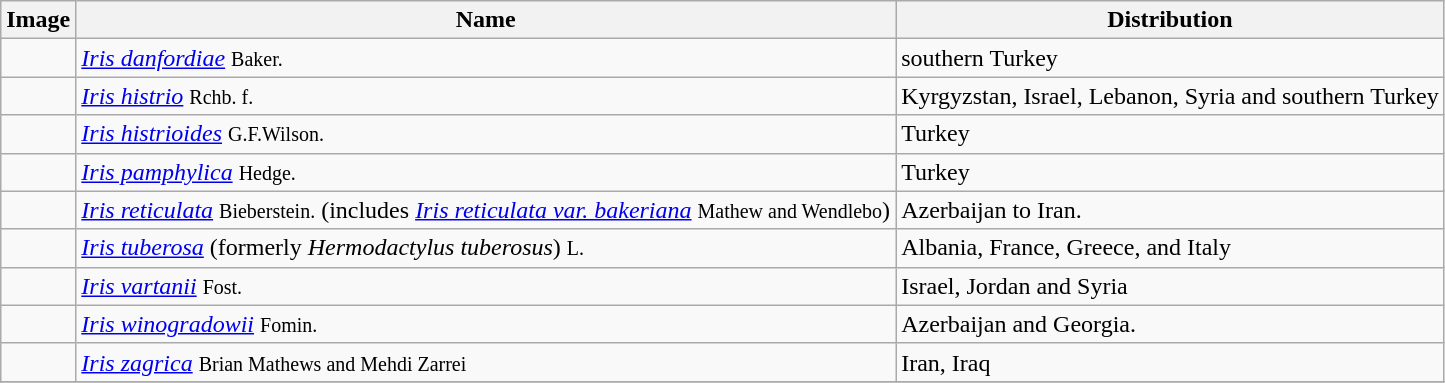<table class="wikitable collapsible">
<tr>
<th>Image</th>
<th>Name</th>
<th>Distribution</th>
</tr>
<tr>
<td></td>
<td><em><a href='#'>Iris danfordiae</a></em> <small>Baker.</small></td>
<td>southern Turkey</td>
</tr>
<tr>
<td></td>
<td><em><a href='#'>Iris histrio</a></em> <small>Rchb. f.</small></td>
<td>Kyrgyzstan, Israel, Lebanon, Syria and southern Turkey</td>
</tr>
<tr>
<td></td>
<td><em><a href='#'>Iris histrioides</a></em> <small>G.F.Wilson.</small></td>
<td>Turkey</td>
</tr>
<tr>
<td></td>
<td><em><a href='#'>Iris pamphylica</a></em> <small>Hedge.</small></td>
<td>Turkey</td>
</tr>
<tr>
<td></td>
<td><em><a href='#'>Iris reticulata</a></em> <small>Bieberstein.</small> (includes <em><a href='#'>Iris reticulata var. bakeriana</a></em> <small>Mathew and Wendlebo</small>)</td>
<td>Azerbaijan to Iran.</td>
</tr>
<tr>
<td></td>
<td><em><a href='#'>Iris tuberosa</a></em> (formerly <em>Hermodactylus tuberosus</em>) <small>L.</small></td>
<td>Albania, France, Greece, and Italy</td>
</tr>
<tr>
<td></td>
<td><em><a href='#'>Iris vartanii</a></em> <small>Fost.</small></td>
<td>Israel, Jordan and Syria</td>
</tr>
<tr>
<td></td>
<td><em><a href='#'>Iris winogradowii</a></em> <small>Fomin.</small></td>
<td>Azerbaijan and Georgia.</td>
</tr>
<tr>
<td></td>
<td><em><a href='#'>Iris zagrica</a></em> <small>Brian Mathews and Mehdi Zarrei</small></td>
<td>Iran, Iraq</td>
</tr>
<tr>
</tr>
</table>
